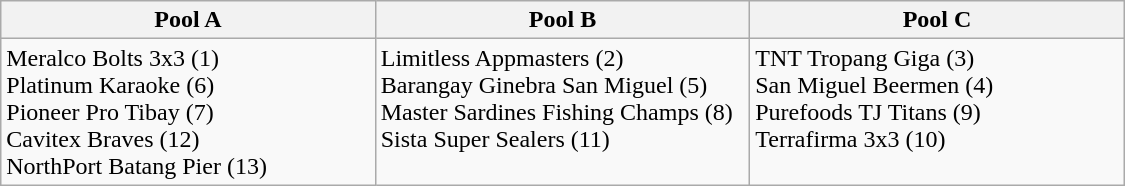<table class=wikitable width=750>
<tr>
<th width=33%>Pool A</th>
<th width=33%>Pool B</th>
<th width=33%>Pool C</th>
</tr>
<tr valign=top>
<td>Meralco Bolts 3x3 (1) <br> Platinum Karaoke (6) <br> Pioneer Pro Tibay (7) <br> Cavitex Braves (12) <br> NorthPort Batang Pier (13)</td>
<td>Limitless Appmasters (2) <br> Barangay Ginebra San Miguel (5) <br> Master Sardines Fishing Champs (8) <br> Sista Super Sealers (11)</td>
<td>TNT Tropang Giga (3) <br> San Miguel Beermen (4) <br> Purefoods TJ Titans (9) <br> Terrafirma 3x3 (10)</td>
</tr>
</table>
